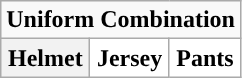<table class="wikitable">
<tr>
<td align="center" Colspan="3"><strong>Uniform Combination</strong></td>
</tr>
<tr align="center">
<th>Helmet</th>
<th style="background:#FFFFFF;">Jersey</th>
<th style="background:#FFFFFF;">Pants</th>
</tr>
</table>
